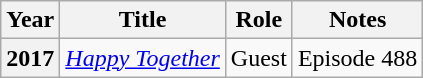<table class="wikitable  plainrowheaders">
<tr>
<th scope="col">Year</th>
<th scope="col">Title</th>
<th scope="col">Role</th>
<th scope="col">Notes</th>
</tr>
<tr>
<th scope="row">2017</th>
<td><em><a href='#'>Happy Together</a></em></td>
<td>Guest</td>
<td>Episode 488</td>
</tr>
</table>
